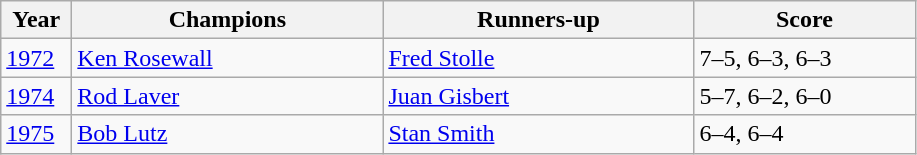<table class=wikitable>
<tr>
<th style="width:40px">Year</th>
<th style="width:200px">Champions</th>
<th style="width:200px">Runners-up</th>
<th style="width:140px" class="unsortable">Score</th>
</tr>
<tr>
<td><a href='#'>1972</a></td>
<td> <a href='#'>Ken Rosewall</a></td>
<td> <a href='#'>Fred Stolle</a></td>
<td>7–5, 6–3, 6–3</td>
</tr>
<tr>
<td><a href='#'>1974</a></td>
<td> <a href='#'>Rod Laver</a></td>
<td> <a href='#'>Juan Gisbert</a></td>
<td>5–7, 6–2, 6–0</td>
</tr>
<tr>
<td><a href='#'>1975</a></td>
<td> <a href='#'>Bob Lutz</a></td>
<td> <a href='#'>Stan Smith</a></td>
<td>6–4, 6–4</td>
</tr>
</table>
